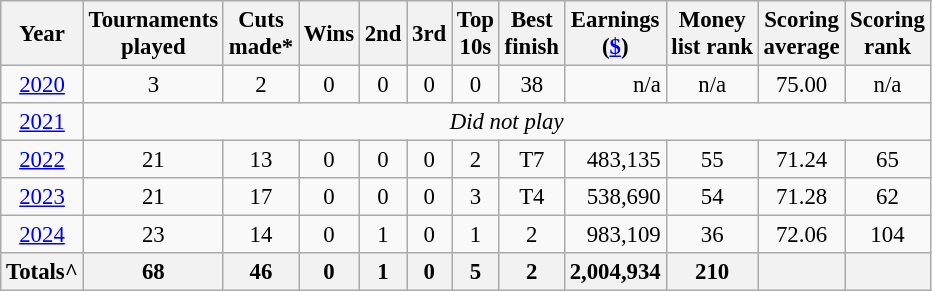<table class="wikitable" style="text-align:center; font-size: 95%;">
<tr>
<th>Year</th>
<th>Tournaments <br>played</th>
<th>Cuts <br>made*</th>
<th>Wins</th>
<th>2nd</th>
<th>3rd</th>
<th>Top <br>10s</th>
<th>Best <br>finish</th>
<th>Earnings<br>(<a href='#'>$</a>)</th>
<th>Money<br>list rank</th>
<th>Scoring <br> average</th>
<th>Scoring<br>rank</th>
</tr>
<tr>
<td><a href='#'>2020</a></td>
<td>3</td>
<td>2</td>
<td>0</td>
<td>0</td>
<td>0</td>
<td>0</td>
<td>38</td>
<td align=right>n/a</td>
<td>n/a</td>
<td>75.00</td>
<td>n/a</td>
</tr>
<tr>
<td><a href='#'>2021</a></td>
<td colspan=12><em>Did not play</em></td>
</tr>
<tr>
<td><a href='#'>2022</a></td>
<td>21</td>
<td>13</td>
<td>0</td>
<td>0</td>
<td>0</td>
<td>2</td>
<td>T7</td>
<td align=right>483,135</td>
<td>55</td>
<td>71.24</td>
<td>65</td>
</tr>
<tr>
<td><a href='#'>2023</a></td>
<td>21</td>
<td>17</td>
<td>0</td>
<td>0</td>
<td>0</td>
<td>3</td>
<td>T4</td>
<td align=right>538,690</td>
<td>54</td>
<td>71.28</td>
<td>62</td>
</tr>
<tr>
<td><a href='#'>2024</a></td>
<td>23</td>
<td>14</td>
<td>0</td>
<td>1</td>
<td>0</td>
<td>1</td>
<td>2</td>
<td align=right>983,109</td>
<td>36</td>
<td>72.06</td>
<td>104</td>
</tr>
<tr>
<th>Totals^</th>
<th>68 </th>
<th>46 </th>
<th>0  </th>
<th>1  </th>
<th>0  </th>
<th>5  </th>
<th>2 </th>
<th>2,004,934  </th>
<th>210 </th>
<th></th>
<th></th>
</tr>
</table>
